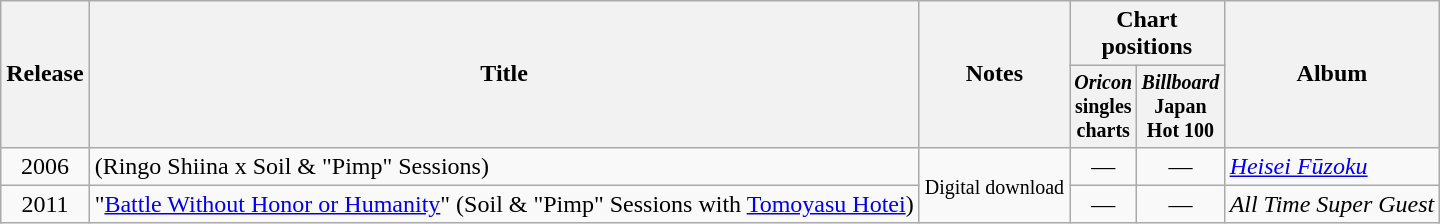<table class="wikitable" style="text-align:center">
<tr ">
<th rowspan="2">Release</th>
<th rowspan="2">Title</th>
<th rowspan="2">Notes</th>
<th colspan="2">Chart positions</th>
<th rowspan="2">Album</th>
</tr>
<tr style="font-size:smaller;">
<th width="35"><em>Oricon</em> singles charts<br></th>
<th width="35"><em>Billboard</em> Japan Hot 100<br></th>
</tr>
<tr>
<td>2006</td>
<td style="text-align:left;"> (Ringo Shiina x Soil & "Pimp" Sessions)</td>
<td style="text-align:left;" rowspan="2"><small>Digital download</small></td>
<td>—</td>
<td>—</td>
<td style="text-align:left;"><em><a href='#'>Heisei Fūzoku</a></em></td>
</tr>
<tr>
<td>2011</td>
<td style="text-align:left;">"<a href='#'>Battle Without Honor or Humanity</a>" (Soil & "Pimp" Sessions with <a href='#'>Tomoyasu Hotei</a>)</td>
<td>—</td>
<td>—</td>
<td style="text-align:left;"><em>All Time Super Guest</em></td>
</tr>
</table>
